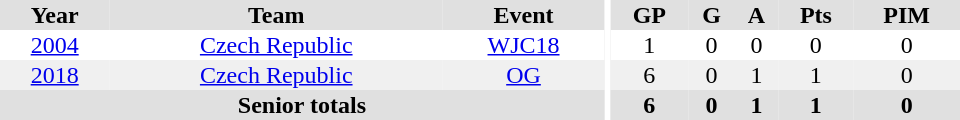<table border="0" cellpadding="1" cellspacing="0" ID="Table3" style="text-align:center; width:40em">
<tr ALIGN="center" bgcolor="#e0e0e0">
<th>Year</th>
<th>Team</th>
<th>Event</th>
<th rowspan="99" bgcolor="#ffffff"></th>
<th>GP</th>
<th>G</th>
<th>A</th>
<th>Pts</th>
<th>PIM</th>
</tr>
<tr>
<td><a href='#'>2004</a></td>
<td><a href='#'>Czech Republic</a></td>
<td><a href='#'>WJC18</a></td>
<td>1</td>
<td>0</td>
<td>0</td>
<td>0</td>
<td>0</td>
</tr>
<tr bgcolor="#f0f0f0">
<td><a href='#'>2018</a></td>
<td><a href='#'>Czech Republic</a></td>
<td><a href='#'>OG</a></td>
<td>6</td>
<td>0</td>
<td>1</td>
<td>1</td>
<td>0</td>
</tr>
<tr bgcolor="#e0e0e0">
<th colspan="3">Senior totals</th>
<th>6</th>
<th>0</th>
<th>1</th>
<th>1</th>
<th>0</th>
</tr>
</table>
